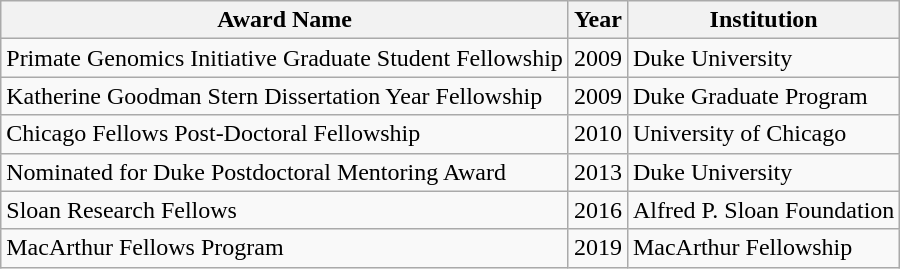<table class="wikitable">
<tr>
<th>Award Name</th>
<th>Year</th>
<th>Institution</th>
</tr>
<tr>
<td>Primate Genomics Initiative Graduate Student Fellowship </td>
<td>2009</td>
<td>Duke University</td>
</tr>
<tr>
<td>Katherine Goodman Stern Dissertation Year Fellowship </td>
<td>2009</td>
<td>Duke Graduate Program</td>
</tr>
<tr>
<td>Chicago Fellows Post-Doctoral Fellowship</td>
<td>2010</td>
<td>University of Chicago</td>
</tr>
<tr>
<td>Nominated for Duke Postdoctoral Mentoring Award</td>
<td>2013</td>
<td>Duke University</td>
</tr>
<tr>
<td>Sloan Research Fellows</td>
<td>2016</td>
<td>Alfred P. Sloan Foundation</td>
</tr>
<tr>
<td>MacArthur Fellows Program</td>
<td>2019</td>
<td>MacArthur Fellowship</td>
</tr>
</table>
